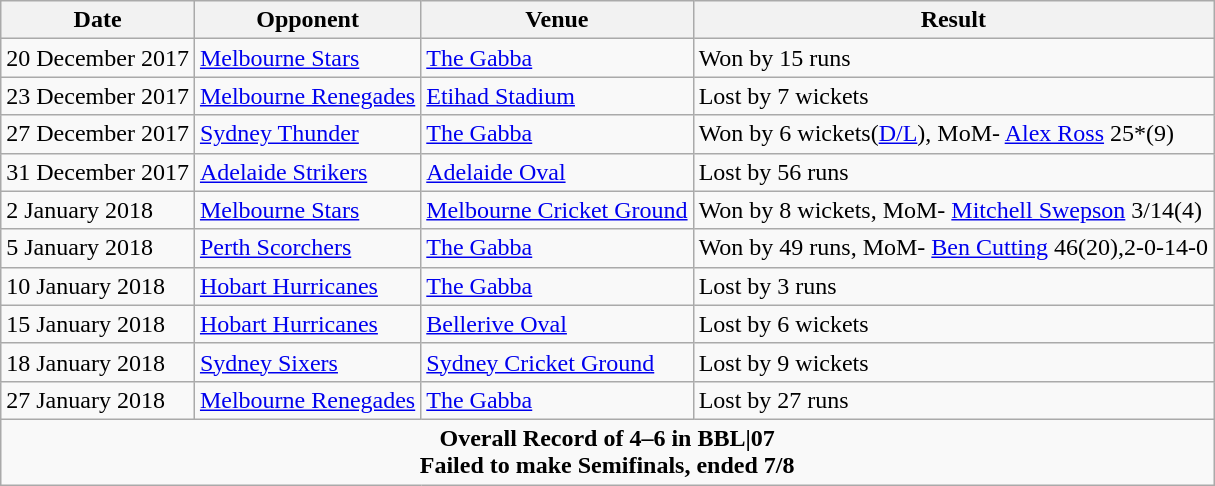<table class="wikitable">
<tr>
<th>Date</th>
<th>Opponent</th>
<th>Venue</th>
<th>Result</th>
</tr>
<tr align= style="background:#c3fdb8;">
<td>20 December 2017</td>
<td><a href='#'>Melbourne Stars</a></td>
<td><a href='#'>The Gabba</a></td>
<td>Won by 15 runs</td>
</tr>
<tr align= style="background:#fbb; ">
<td>23 December 2017</td>
<td><a href='#'>Melbourne Renegades</a></td>
<td><a href='#'>Etihad Stadium</a></td>
<td>Lost by 7 wickets</td>
</tr>
<tr align= style="background:#fbb; ">
<td>27 December 2017</td>
<td><a href='#'>Sydney Thunder</a></td>
<td><a href='#'>The Gabba</a></td>
<td>Won by 6 wickets(<a href='#'>D/L</a>), MoM- <a href='#'>Alex Ross</a> 25*(9)</td>
</tr>
<tr align= style="background:#fbb; ">
<td>31 December 2017</td>
<td><a href='#'>Adelaide Strikers</a></td>
<td><a href='#'>Adelaide Oval</a></td>
<td>Lost by 56 runs</td>
</tr>
<tr align= style="background:#c3fdb8;">
<td>2 January 2018</td>
<td><a href='#'>Melbourne Stars</a></td>
<td><a href='#'>Melbourne Cricket Ground</a></td>
<td>Won by 8 wickets, MoM-  <a href='#'>Mitchell Swepson</a> 3/14(4)</td>
</tr>
<tr align= style="background:#fbb; ">
<td>5 January 2018</td>
<td><a href='#'>Perth Scorchers</a></td>
<td><a href='#'>The Gabba</a></td>
<td>Won by 49 runs, MoM-  <a href='#'>Ben Cutting</a> 46(20),2-0-14-0</td>
</tr>
<tr align= style="background:#c3fdb8;">
<td>10 January 2018</td>
<td><a href='#'>Hobart Hurricanes</a></td>
<td><a href='#'>The Gabba</a></td>
<td>Lost by 3 runs</td>
</tr>
<tr align= style="background:#fbb; ">
<td>15 January 2018</td>
<td><a href='#'>Hobart Hurricanes</a></td>
<td><a href='#'>Bellerive Oval</a></td>
<td>Lost by 6 wickets</td>
</tr>
<tr>
<td>18 January 2018</td>
<td><a href='#'>Sydney Sixers</a></td>
<td><a href='#'>Sydney Cricket Ground</a></td>
<td>Lost by 9 wickets</td>
</tr>
<tr align= style="background:#fbb; ">
<td>27 January 2018</td>
<td><a href='#'>Melbourne Renegades</a></td>
<td><a href='#'>The Gabba</a></td>
<td>Lost by 27 runs</td>
</tr>
<tr>
<td colspan="4" style="text-align: center; "><strong>Overall Record of 4–6 in BBL|07</strong><br><strong>Failed to make Semifinals, ended 7/8</strong></td>
</tr>
</table>
